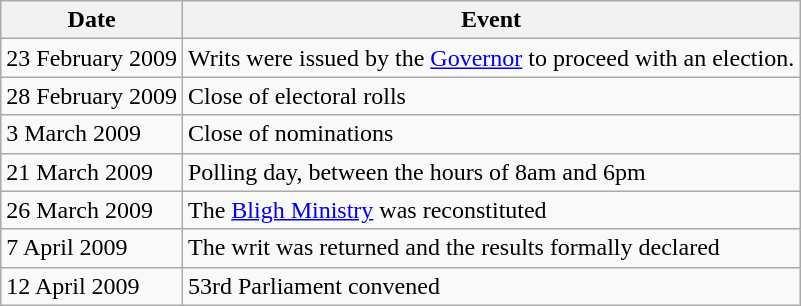<table class="wikitable">
<tr>
<th>Date</th>
<th>Event</th>
</tr>
<tr>
<td>23 February 2009</td>
<td>Writs were issued by the <a href='#'>Governor</a> to proceed with an election.</td>
</tr>
<tr>
<td>28 February 2009</td>
<td>Close of electoral rolls</td>
</tr>
<tr>
<td>3 March 2009</td>
<td>Close of nominations</td>
</tr>
<tr>
<td>21 March 2009</td>
<td>Polling day, between the hours of 8am and 6pm</td>
</tr>
<tr>
<td>26 March 2009</td>
<td>The <a href='#'>Bligh Ministry</a> was reconstituted</td>
</tr>
<tr>
<td>7 April 2009</td>
<td>The writ was returned and the results formally declared</td>
</tr>
<tr>
<td>12 April 2009</td>
<td>53rd Parliament convened</td>
</tr>
</table>
